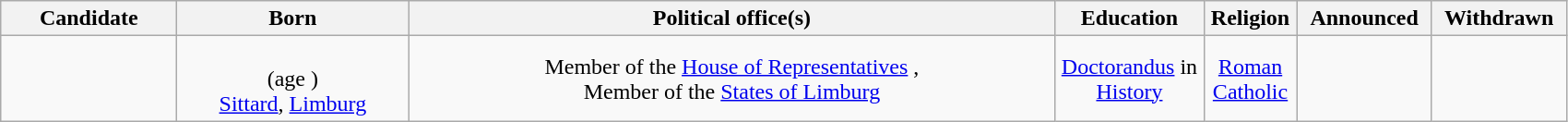<table class="wikitable sortable" style="text-align:center">
<tr>
<th scope="col" style="width: 120px;">Candidate</th>
<th scope="col" style="width: 160px;">Born</th>
<th scope="col" style="width: 460px;">Political office(s)</th>
<th scope="col" style="width: 100px;">Education</th>
<th scope="col" style="width: 60px;">Religion</th>
<th scope="col" style="width: 90px;">Announced</th>
<th scope="col" style="width: 90px;">Withdrawn</th>
</tr>
<tr>
<td><br><strong></strong></td>
<td><br>(age )<br><a href='#'>Sittard</a>, <a href='#'>Limburg</a></td>
<td>Member of the <a href='#'>House of Representatives</a> ,<br>Member of the <a href='#'>States of Limburg</a> </td>
<td><a href='#'>Doctorandus</a> in <a href='#'>History</a></td>
<td><a href='#'>Roman Catholic</a></td>
<td></td>
<td></td>
</tr>
</table>
